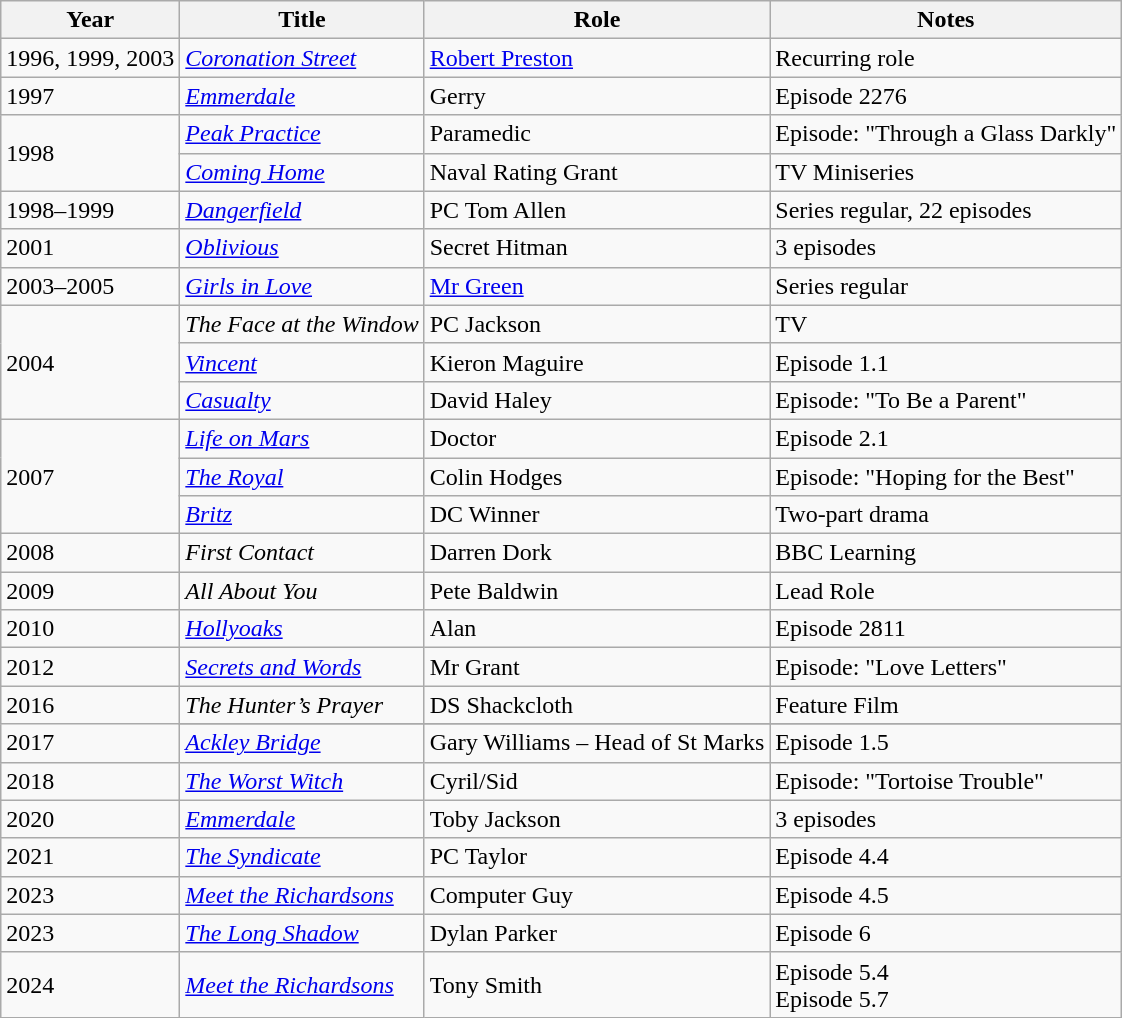<table class="wikitable">
<tr>
<th>Year</th>
<th>Title</th>
<th>Role</th>
<th>Notes</th>
</tr>
<tr>
<td>1996, 1999, 2003</td>
<td><em><a href='#'>Coronation Street</a></em></td>
<td><a href='#'>Robert Preston</a></td>
<td>Recurring role</td>
</tr>
<tr>
<td>1997</td>
<td><em><a href='#'>Emmerdale</a></em></td>
<td>Gerry</td>
<td>Episode 2276</td>
</tr>
<tr>
<td rowspan=2>1998</td>
<td><em><a href='#'>Peak Practice</a></em></td>
<td>Paramedic</td>
<td>Episode: "Through a Glass Darkly"</td>
</tr>
<tr>
<td><em><a href='#'>Coming Home</a></em></td>
<td>Naval Rating Grant</td>
<td>TV Miniseries</td>
</tr>
<tr>
<td>1998–1999</td>
<td><em><a href='#'>Dangerfield</a></em></td>
<td>PC Tom Allen</td>
<td>Series regular, 22 episodes</td>
</tr>
<tr>
<td>2001</td>
<td><em><a href='#'>Oblivious</a></em></td>
<td>Secret Hitman</td>
<td>3 episodes</td>
</tr>
<tr>
<td>2003–2005</td>
<td><em><a href='#'>Girls in Love</a></em></td>
<td><a href='#'>Mr Green</a></td>
<td>Series regular</td>
</tr>
<tr>
<td rowspan=3>2004</td>
<td><em>The Face at the Window</em></td>
<td>PC Jackson</td>
<td>TV</td>
</tr>
<tr>
<td><em><a href='#'>Vincent</a></em></td>
<td>Kieron Maguire</td>
<td>Episode 1.1</td>
</tr>
<tr>
<td><em><a href='#'>Casualty</a></em></td>
<td>David Haley</td>
<td>Episode: "To Be a Parent"</td>
</tr>
<tr>
<td rowspan=3>2007</td>
<td><em><a href='#'>Life on Mars</a></em></td>
<td>Doctor</td>
<td>Episode 2.1</td>
</tr>
<tr>
<td><em><a href='#'>The Royal</a></em></td>
<td>Colin Hodges </td>
<td>Episode: "Hoping for the Best"</td>
</tr>
<tr>
<td><em><a href='#'>Britz</a></em></td>
<td>DC Winner</td>
<td>Two-part drama</td>
</tr>
<tr>
<td>2008</td>
<td><em> First Contact</em></td>
<td>Darren Dork</td>
<td>BBC Learning</td>
</tr>
<tr>
<td>2009</td>
<td><em> All About You</em></td>
<td>Pete Baldwin </td>
<td>Lead Role</td>
</tr>
<tr>
<td>2010</td>
<td><em><a href='#'>Hollyoaks</a></em></td>
<td>Alan</td>
<td>Episode 2811</td>
</tr>
<tr>
<td>2012</td>
<td><em><a href='#'>Secrets and Words</a></em></td>
<td>Mr Grant</td>
<td>Episode: "Love Letters"</td>
</tr>
<tr>
<td>2016</td>
<td><em> The Hunter’s Prayer</em></td>
<td>DS Shackcloth</td>
<td>Feature Film</td>
</tr>
<tr>
<td rowspan=2>2017</td>
</tr>
<tr>
<td><em><a href='#'>Ackley Bridge</a></em></td>
<td>Gary Williams – Head of St Marks</td>
<td>Episode 1.5</td>
</tr>
<tr>
<td>2018</td>
<td><em><a href='#'>The Worst Witch</a></em></td>
<td>Cyril/Sid</td>
<td>Episode: "Tortoise Trouble"</td>
</tr>
<tr>
<td>2020</td>
<td><em><a href='#'>Emmerdale</a></em></td>
<td>Toby Jackson</td>
<td>3 episodes</td>
</tr>
<tr>
<td>2021</td>
<td><em><a href='#'>The Syndicate</a></em></td>
<td>PC Taylor</td>
<td>Episode 4.4</td>
</tr>
<tr>
<td>2023</td>
<td><em><a href='#'>Meet the Richardsons</a></em></td>
<td>Computer Guy</td>
<td>Episode 4.5</td>
</tr>
<tr>
<td>2023</td>
<td><em><a href='#'>The Long Shadow</a></em></td>
<td>Dylan Parker</td>
<td>Episode 6</td>
</tr>
<tr>
<td>2024</td>
<td><em><a href='#'>Meet the Richardsons</a></em></td>
<td>Tony Smith</td>
<td>Episode 5.4<br>Episode 5.7</td>
</tr>
</table>
